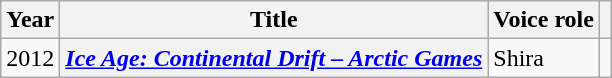<table class="wikitable plainrowheaders" style="margin-right: 0;">
<tr>
<th scope="col">Year</th>
<th scope="col">Title</th>
<th scope="col">Voice role</th>
<th scope="col"></th>
</tr>
<tr>
<td>2012</td>
<th scope="row"><em><a href='#'>Ice Age: Continental Drift – Arctic Games</a></em></th>
<td>Shira</td>
<td style="text-align: center;"></td>
</tr>
</table>
